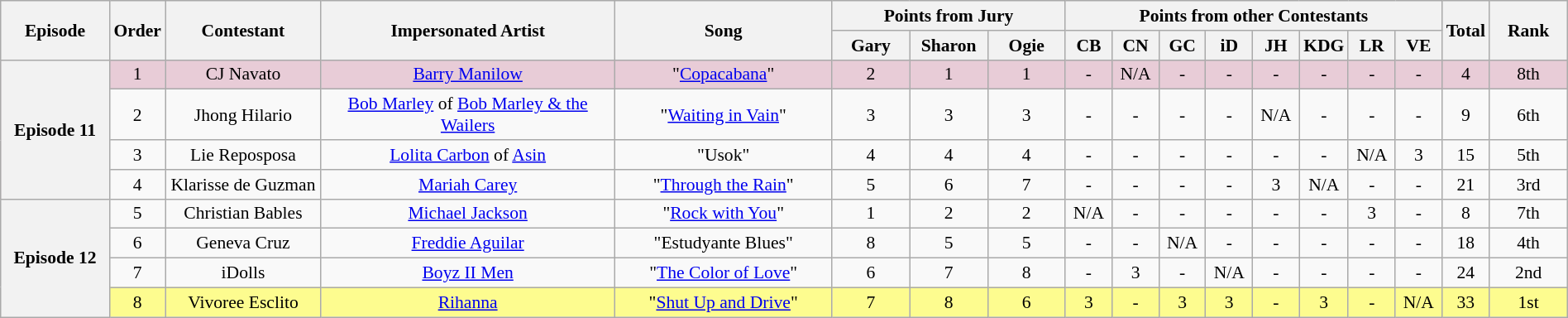<table class="wikitable" style="text-align:center; line-height:17px; width:100%; font-size:90%;">
<tr>
<th rowspan="2" style="width:07%;">Episode</th>
<th rowspan="2" style="width:03%;">Order</th>
<th rowspan="2" style="width:10%;">Contestant</th>
<th rowspan="2" style="width:19%;">Impersonated Artist</th>
<th rowspan="2" style="width:14%;">Song</th>
<th colspan="3" style="width:15%;">Points from Jury</th>
<th colspan="8" style="width:24%;">Points from other Contestants</th>
<th rowspan="2" style="width:03%;">Total</th>
<th rowspan="2" style="width:07%;">Rank</th>
</tr>
<tr>
<th style="width:05%;">Gary</th>
<th style="width:05%;">Sharon</th>
<th style="width:05%;">Ogie</th>
<th style="width:03%;">CB</th>
<th style="width:03%;">CN</th>
<th style="width:03%;">GC</th>
<th style="width:03%;">iD</th>
<th style="width:03%;">JH</th>
<th style="width:03%;">KDG</th>
<th style="width:03%;">LR</th>
<th style="width:03%;">VE</th>
</tr>
<tr bgcolor="e8ccd7">
<th rowspan="4"><strong>Episode 11</strong><br><small></small></th>
<td>1</td>
<td>CJ Navato</td>
<td><a href='#'>Barry Manilow</a></td>
<td>"<a href='#'>Copacabana</a>"</td>
<td>2</td>
<td>1</td>
<td>1</td>
<td>-</td>
<td>N/A</td>
<td>-</td>
<td>-</td>
<td>-</td>
<td>-</td>
<td>-</td>
<td>-</td>
<td>4</td>
<td>8th</td>
</tr>
<tr>
<td>2</td>
<td>Jhong Hilario</td>
<td><a href='#'>Bob Marley</a> of <a href='#'>Bob Marley & the Wailers</a></td>
<td>"<a href='#'>Waiting in Vain</a>"</td>
<td>3</td>
<td>3</td>
<td>3</td>
<td>-</td>
<td>-</td>
<td>-</td>
<td>-</td>
<td>N/A</td>
<td>-</td>
<td>-</td>
<td>-</td>
<td>9</td>
<td>6th</td>
</tr>
<tr>
<td>3</td>
<td>Lie Reposposa</td>
<td><a href='#'>Lolita Carbon</a> of <a href='#'>Asin</a></td>
<td>"Usok"</td>
<td>4</td>
<td>4</td>
<td>4</td>
<td>-</td>
<td>-</td>
<td>-</td>
<td>-</td>
<td>-</td>
<td>-</td>
<td>N/A</td>
<td>3</td>
<td>15</td>
<td>5th</td>
</tr>
<tr>
<td>4</td>
<td>Klarisse de Guzman</td>
<td><a href='#'>Mariah Carey</a></td>
<td>"<a href='#'>Through the Rain</a>"</td>
<td>5</td>
<td>6</td>
<td>7</td>
<td>-</td>
<td>-</td>
<td>-</td>
<td>-</td>
<td>3</td>
<td>N/A</td>
<td>-</td>
<td>-</td>
<td>21</td>
<td>3rd</td>
</tr>
<tr>
<th rowspan="4"><strong>Episode 12</strong><br><small></small></th>
<td>5</td>
<td>Christian Bables</td>
<td><a href='#'>Michael Jackson</a></td>
<td>"<a href='#'>Rock with You</a>"</td>
<td>1</td>
<td>2</td>
<td>2</td>
<td>N/A</td>
<td>-</td>
<td>-</td>
<td>-</td>
<td>-</td>
<td>-</td>
<td>3</td>
<td>-</td>
<td>8</td>
<td>7th</td>
</tr>
<tr>
<td>6</td>
<td>Geneva Cruz</td>
<td><a href='#'>Freddie Aguilar</a></td>
<td>"Estudyante Blues"</td>
<td>8</td>
<td>5</td>
<td>5</td>
<td>-</td>
<td>-</td>
<td>N/A</td>
<td>-</td>
<td>-</td>
<td>-</td>
<td>-</td>
<td>-</td>
<td>18</td>
<td>4th</td>
</tr>
<tr>
<td>7</td>
<td>iDolls</td>
<td><a href='#'>Boyz II Men</a></td>
<td>"<a href='#'>The Color of Love</a>"</td>
<td>6</td>
<td>7</td>
<td>8</td>
<td>-</td>
<td>3</td>
<td>-</td>
<td>N/A</td>
<td>-</td>
<td>-</td>
<td>-</td>
<td>-</td>
<td>24</td>
<td>2nd</td>
</tr>
<tr bgcolor="fdfc8f"|>
<td>8</td>
<td>Vivoree Esclito</td>
<td><a href='#'>Rihanna</a></td>
<td>"<a href='#'>Shut Up and Drive</a>"</td>
<td>7</td>
<td>8</td>
<td>6</td>
<td>3</td>
<td>-</td>
<td>3</td>
<td>3</td>
<td>-</td>
<td>3</td>
<td>-</td>
<td>N/A</td>
<td>33</td>
<td>1st</td>
</tr>
</table>
